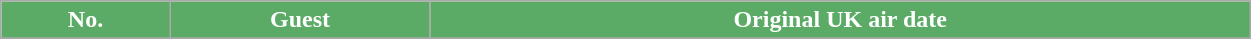<table class="wikitable plainrowheaders" width="66%">
<tr>
<th scope="col" style="background-color: #5bab66; color: #FFFFFF">No.</th>
<th scope="col" style="background-color: #5bab66; color: #FFFFFF">Guest</th>
<th scope="col" style="background-color: #5bab66; color: #FFFFFF">Original UK air date</th>
</tr>
<tr>
</tr>
</table>
